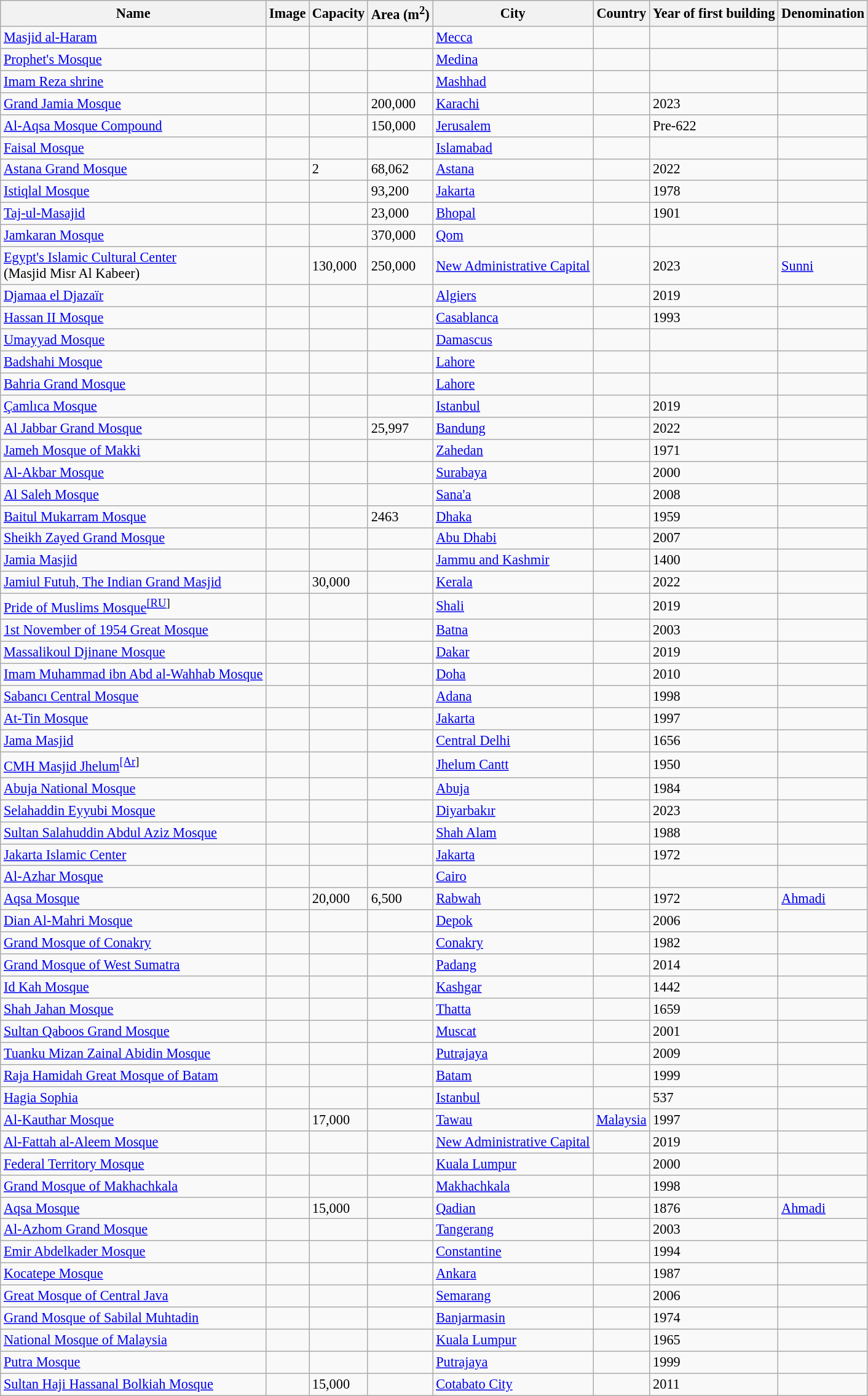<table class="wikitable sortable sticky-header static-row-numbers static-row-header-hash static-row-header-center col3right col4right col5center col6center col7right col8center" style="font-size: 93%">
<tr>
<th>Name</th>
<th class="unsortable">Image</th>
<th>Capacity</th>
<th>Area (m<sup>2</sup>)</th>
<th>City</th>
<th>Country</th>
<th>Year of first building</th>
<th>Denomination</th>
</tr>
<tr>
<td><a href='#'>Masjid al-Haram</a></td>
<td></td>
<td></td>
<td></td>
<td><a href='#'>Mecca</a></td>
<td></td>
<td></td>
<td></td>
</tr>
<tr>
<td><a href='#'>Prophet's Mosque</a></td>
<td></td>
<td></td>
<td></td>
<td><a href='#'>Medina</a></td>
<td></td>
<td></td>
<td></td>
</tr>
<tr>
<td><a href='#'>Imam Reza shrine</a></td>
<td></td>
<td></td>
<td></td>
<td><a href='#'>Mashhad</a></td>
<td></td>
<td></td>
<td></td>
</tr>
<tr>
<td><a href='#'>Grand Jamia Mosque</a></td>
<td></td>
<td></td>
<td>200,000</td>
<td><a href='#'>Karachi</a></td>
<td></td>
<td>2023</td>
<td></td>
</tr>
<tr>
<td><a href='#'>Al-Aqsa Mosque Compound</a></td>
<td></td>
<td></td>
<td>150,000</td>
<td><a href='#'>Jerusalem</a></td>
<td></td>
<td>Pre-622</td>
<td></td>
</tr>
<tr>
<td><a href='#'>Faisal Mosque</a></td>
<td></td>
<td></td>
<td></td>
<td><a href='#'>Islamabad</a></td>
<td></td>
<td></td>
<td></td>
</tr>
<tr>
<td><a href='#'>Astana Grand Mosque</a></td>
<td></td>
<td>2</td>
<td>68,062</td>
<td><a href='#'>Astana</a></td>
<td></td>
<td>2022</td>
<td></td>
</tr>
<tr>
<td><a href='#'>Istiqlal Mosque</a></td>
<td></td>
<td></td>
<td>93,200</td>
<td><a href='#'>Jakarta</a></td>
<td></td>
<td>1978</td>
<td></td>
</tr>
<tr>
<td><a href='#'>Taj-ul-Masajid</a></td>
<td></td>
<td></td>
<td>23,000</td>
<td><a href='#'>Bhopal</a></td>
<td></td>
<td>1901</td>
<td></td>
</tr>
<tr>
<td><a href='#'>Jamkaran Mosque</a></td>
<td></td>
<td></td>
<td>370,000</td>
<td><a href='#'>Qom</a></td>
<td></td>
<td></td>
<td></td>
</tr>
<tr>
<td><a href='#'>Egypt's Islamic Cultural Center</a><br>(Masjid Misr Al Kabeer)</td>
<td></td>
<td>130,000</td>
<td>250,000</td>
<td><a href='#'>New Administrative Capital</a></td>
<td></td>
<td>2023</td>
<td><a href='#'>Sunni</a></td>
</tr>
<tr>
<td><a href='#'>Djamaa el Djazaïr</a></td>
<td></td>
<td></td>
<td></td>
<td><a href='#'>Algiers</a></td>
<td></td>
<td>2019</td>
<td></td>
</tr>
<tr>
<td><a href='#'>Hassan II Mosque</a></td>
<td></td>
<td></td>
<td></td>
<td><a href='#'>Casablanca</a></td>
<td></td>
<td>1993</td>
<td></td>
</tr>
<tr>
<td><a href='#'>Umayyad Mosque</a></td>
<td></td>
<td></td>
<td></td>
<td><a href='#'>Damascus</a></td>
<td></td>
<td></td>
<td></td>
</tr>
<tr>
<td><a href='#'>Badshahi Mosque</a></td>
<td></td>
<td></td>
<td></td>
<td><a href='#'>Lahore</a></td>
<td></td>
<td></td>
<td></td>
</tr>
<tr>
<td><a href='#'>Bahria Grand Mosque</a></td>
<td></td>
<td></td>
<td></td>
<td><a href='#'>Lahore</a></td>
<td></td>
<td></td>
<td></td>
</tr>
<tr>
<td><a href='#'>Çamlıca Mosque</a></td>
<td></td>
<td></td>
<td></td>
<td><a href='#'>Istanbul</a></td>
<td></td>
<td>2019</td>
<td></td>
</tr>
<tr>
<td><a href='#'>Al Jabbar Grand Mosque</a></td>
<td></td>
<td></td>
<td>25,997</td>
<td><a href='#'>Bandung</a></td>
<td></td>
<td>2022</td>
<td></td>
</tr>
<tr>
<td><a href='#'>Jameh Mosque of Makki</a></td>
<td></td>
<td></td>
<td></td>
<td><a href='#'>Zahedan</a></td>
<td></td>
<td>1971</td>
<td></td>
</tr>
<tr>
<td><a href='#'>Al-Akbar Mosque</a></td>
<td></td>
<td></td>
<td></td>
<td><a href='#'>Surabaya</a></td>
<td></td>
<td>2000</td>
<td></td>
</tr>
<tr>
<td><a href='#'>Al Saleh Mosque</a></td>
<td></td>
<td></td>
<td></td>
<td><a href='#'>Sana'a</a></td>
<td></td>
<td>2008</td>
<td></td>
</tr>
<tr>
<td><a href='#'>Baitul Mukarram Mosque</a></td>
<td></td>
<td></td>
<td>2463</td>
<td><a href='#'>Dhaka</a></td>
<td></td>
<td>1959</td>
<td></td>
</tr>
<tr>
<td><a href='#'>Sheikh Zayed Grand Mosque</a></td>
<td></td>
<td></td>
<td></td>
<td><a href='#'>Abu Dhabi</a></td>
<td></td>
<td>2007</td>
<td></td>
</tr>
<tr>
<td><a href='#'>Jamia Masjid</a></td>
<td></td>
<td></td>
<td></td>
<td><a href='#'>Jammu and Kashmir</a></td>
<td></td>
<td>1400</td>
<td></td>
</tr>
<tr>
<td><a href='#'>Jamiul Futuh, The Indian Grand Masjid</a></td>
<td></td>
<td>30,000</td>
<td></td>
<td><a href='#'>Kerala</a></td>
<td></td>
<td>2022</td>
<td></td>
</tr>
<tr>
<td><a href='#'>Pride of Muslims Mosque</a><sup><a href='#'>[RU</a>]</sup></td>
<td></td>
<td></td>
<td></td>
<td><a href='#'>Shali</a></td>
<td></td>
<td>2019</td>
<td></td>
</tr>
<tr>
<td><a href='#'>1st November of 1954 Great Mosque</a></td>
<td></td>
<td></td>
<td></td>
<td><a href='#'>Batna</a></td>
<td></td>
<td>2003</td>
<td></td>
</tr>
<tr>
<td><a href='#'>Massalikoul Djinane Mosque</a></td>
<td></td>
<td></td>
<td></td>
<td><a href='#'>Dakar</a></td>
<td></td>
<td>2019</td>
<td></td>
</tr>
<tr>
<td><a href='#'>Imam Muhammad ibn Abd al-Wahhab Mosque</a></td>
<td></td>
<td></td>
<td></td>
<td><a href='#'>Doha</a></td>
<td></td>
<td>2010</td>
<td></td>
</tr>
<tr>
<td><a href='#'>Sabancı Central Mosque</a></td>
<td></td>
<td></td>
<td></td>
<td><a href='#'>Adana</a></td>
<td></td>
<td>1998</td>
<td></td>
</tr>
<tr>
<td><a href='#'>At-Tin Mosque</a></td>
<td></td>
<td></td>
<td></td>
<td><a href='#'>Jakarta</a></td>
<td></td>
<td>1997</td>
<td></td>
</tr>
<tr>
<td><a href='#'>Jama Masjid</a></td>
<td></td>
<td></td>
<td></td>
<td><a href='#'>Central Delhi</a></td>
<td></td>
<td>1656</td>
<td></td>
</tr>
<tr>
<td><a href='#'>CMH Masjid Jhelum</a><sup><a href='#'>[Ar</a>]</sup></td>
<td></td>
<td></td>
<td></td>
<td><a href='#'>Jhelum Cantt</a></td>
<td></td>
<td>1950</td>
<td></td>
</tr>
<tr>
<td><a href='#'>Abuja National Mosque</a></td>
<td></td>
<td></td>
<td></td>
<td><a href='#'>Abuja</a></td>
<td></td>
<td>1984</td>
<td></td>
</tr>
<tr>
<td><a href='#'>Selahaddin Eyyubi Mosque</a></td>
<td></td>
<td></td>
<td></td>
<td><a href='#'>Diyarbakır</a></td>
<td></td>
<td>2023</td>
<td></td>
</tr>
<tr>
<td><a href='#'>Sultan Salahuddin Abdul Aziz Mosque</a></td>
<td></td>
<td></td>
<td></td>
<td><a href='#'>Shah Alam</a></td>
<td></td>
<td>1988</td>
<td></td>
</tr>
<tr>
<td><a href='#'>Jakarta Islamic Center</a></td>
<td></td>
<td></td>
<td></td>
<td><a href='#'>Jakarta</a></td>
<td></td>
<td>1972</td>
<td></td>
</tr>
<tr>
<td><a href='#'>Al-Azhar Mosque</a></td>
<td></td>
<td></td>
<td></td>
<td><a href='#'>Cairo</a></td>
<td></td>
<td></td>
<td></td>
</tr>
<tr>
<td><a href='#'>Aqsa Mosque</a></td>
<td></td>
<td>20,000</td>
<td>6,500</td>
<td><a href='#'>Rabwah</a></td>
<td></td>
<td>1972</td>
<td><a href='#'>Ahmadi</a></td>
</tr>
<tr>
<td><a href='#'>Dian Al-Mahri Mosque</a></td>
<td></td>
<td></td>
<td></td>
<td><a href='#'>Depok</a></td>
<td></td>
<td>2006</td>
<td></td>
</tr>
<tr>
<td><a href='#'>Grand Mosque of Conakry</a></td>
<td></td>
<td></td>
<td></td>
<td><a href='#'>Conakry</a></td>
<td></td>
<td>1982</td>
<td></td>
</tr>
<tr>
<td><a href='#'>Grand Mosque of West Sumatra</a></td>
<td></td>
<td></td>
<td></td>
<td><a href='#'>Padang</a></td>
<td></td>
<td>2014</td>
<td></td>
</tr>
<tr>
<td><a href='#'>Id Kah Mosque</a></td>
<td></td>
<td></td>
<td></td>
<td><a href='#'>Kashgar</a></td>
<td></td>
<td>1442</td>
<td></td>
</tr>
<tr>
<td><a href='#'>Shah Jahan Mosque</a></td>
<td></td>
<td></td>
<td></td>
<td><a href='#'>Thatta</a></td>
<td></td>
<td>1659</td>
<td></td>
</tr>
<tr>
<td><a href='#'>Sultan Qaboos Grand Mosque</a></td>
<td></td>
<td></td>
<td></td>
<td><a href='#'>Muscat</a></td>
<td></td>
<td>2001</td>
<td></td>
</tr>
<tr>
<td><a href='#'>Tuanku Mizan Zainal Abidin Mosque</a></td>
<td></td>
<td></td>
<td></td>
<td><a href='#'>Putrajaya</a></td>
<td></td>
<td>2009</td>
<td></td>
</tr>
<tr>
<td><a href='#'>Raja Hamidah Great Mosque of Batam</a></td>
<td></td>
<td></td>
<td></td>
<td><a href='#'>Batam</a></td>
<td></td>
<td>1999</td>
<td></td>
</tr>
<tr>
<td><a href='#'>Hagia Sophia</a></td>
<td></td>
<td></td>
<td></td>
<td><a href='#'>Istanbul</a></td>
<td></td>
<td>537</td>
<td></td>
</tr>
<tr>
<td><a href='#'>Al-Kauthar Mosque</a></td>
<td></td>
<td>17,000</td>
<td></td>
<td><a href='#'>Tawau</a></td>
<td> <a href='#'>Malaysia</a></td>
<td>1997</td>
<td></td>
</tr>
<tr>
<td><a href='#'>Al-Fattah al-Aleem Mosque</a></td>
<td></td>
<td></td>
<td></td>
<td><a href='#'>New Administrative Capital</a></td>
<td></td>
<td>2019</td>
<td></td>
</tr>
<tr>
<td><a href='#'>Federal Territory Mosque</a></td>
<td></td>
<td></td>
<td></td>
<td><a href='#'>Kuala Lumpur</a></td>
<td></td>
<td>2000</td>
<td></td>
</tr>
<tr>
<td><a href='#'>Grand Mosque of Makhachkala</a></td>
<td></td>
<td></td>
<td></td>
<td><a href='#'>Makhachkala</a></td>
<td></td>
<td>1998</td>
<td></td>
</tr>
<tr>
<td><a href='#'>Aqsa Mosque</a></td>
<td></td>
<td>15,000</td>
<td></td>
<td><a href='#'>Qadian</a></td>
<td></td>
<td>1876</td>
<td><a href='#'>Ahmadi</a></td>
</tr>
<tr>
<td><a href='#'>Al-Azhom Grand Mosque</a></td>
<td></td>
<td></td>
<td></td>
<td><a href='#'>Tangerang</a></td>
<td></td>
<td>2003</td>
<td></td>
</tr>
<tr>
<td><a href='#'>Emir Abdelkader Mosque</a></td>
<td></td>
<td></td>
<td></td>
<td><a href='#'>Constantine</a></td>
<td></td>
<td>1994</td>
<td></td>
</tr>
<tr>
<td><a href='#'>Kocatepe Mosque</a></td>
<td></td>
<td></td>
<td></td>
<td><a href='#'>Ankara</a></td>
<td></td>
<td>1987</td>
<td></td>
</tr>
<tr>
<td><a href='#'>Great Mosque of Central Java</a></td>
<td></td>
<td></td>
<td></td>
<td><a href='#'>Semarang</a></td>
<td></td>
<td>2006</td>
<td></td>
</tr>
<tr>
<td><a href='#'>Grand Mosque of Sabilal Muhtadin</a></td>
<td><br></td>
<td></td>
<td></td>
<td><a href='#'>Banjarmasin</a></td>
<td></td>
<td>1974</td>
<td></td>
</tr>
<tr>
<td><a href='#'>National Mosque of Malaysia</a></td>
<td></td>
<td></td>
<td></td>
<td><a href='#'>Kuala Lumpur</a></td>
<td></td>
<td>1965</td>
<td></td>
</tr>
<tr>
<td><a href='#'>Putra Mosque</a></td>
<td><br></td>
<td></td>
<td></td>
<td><a href='#'>Putrajaya</a></td>
<td></td>
<td>1999</td>
<td></td>
</tr>
<tr>
<td><a href='#'>Sultan Haji Hassanal Bolkiah Mosque</a></td>
<td><br></td>
<td>15,000</td>
<td></td>
<td><a href='#'>Cotabato City</a></td>
<td></td>
<td>2011</td>
<td></td>
</tr>
</table>
